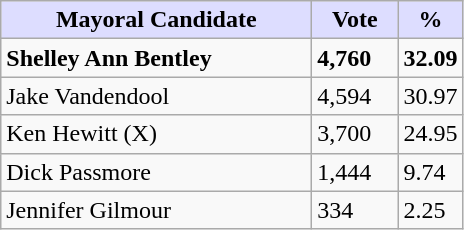<table class="wikitable">
<tr>
<th style="background:#ddf; width:200px;">Mayoral Candidate</th>
<th style="background:#ddf; width:50px;">Vote</th>
<th style="background:#ddf; width:30px;">%</th>
</tr>
<tr>
<td><strong>Shelley Ann Bentley</strong></td>
<td><strong>4,760</strong></td>
<td><strong>32.09</strong></td>
</tr>
<tr>
<td>Jake Vandendool</td>
<td>4,594</td>
<td>30.97</td>
</tr>
<tr>
<td>Ken Hewitt (X)</td>
<td>3,700</td>
<td>24.95</td>
</tr>
<tr>
<td>Dick Passmore</td>
<td>1,444</td>
<td>9.74</td>
</tr>
<tr>
<td>Jennifer Gilmour</td>
<td>334</td>
<td>2.25</td>
</tr>
</table>
